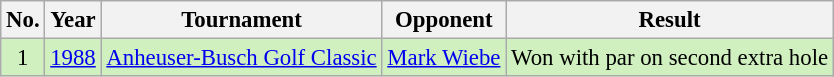<table class="wikitable" style="font-size:95%;">
<tr>
<th>No.</th>
<th>Year</th>
<th>Tournament</th>
<th>Opponent</th>
<th>Result</th>
</tr>
<tr style="background:#D0F0C0;">
<td align=center>1</td>
<td><a href='#'>1988</a></td>
<td><a href='#'>Anheuser-Busch Golf Classic</a></td>
<td> <a href='#'>Mark Wiebe</a></td>
<td>Won with par on second extra hole</td>
</tr>
</table>
